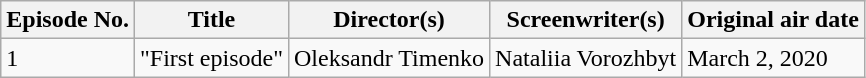<table class="wikitable">
<tr>
<th>Episode No.</th>
<th>Title</th>
<th>Director(s)</th>
<th>Screenwriter(s)</th>
<th>Original air date</th>
</tr>
<tr>
<td>1</td>
<td>"First episode"</td>
<td>Oleksandr Timenko</td>
<td>Nataliia Vorozhbyt</td>
<td>March 2, 2020</td>
</tr>
</table>
